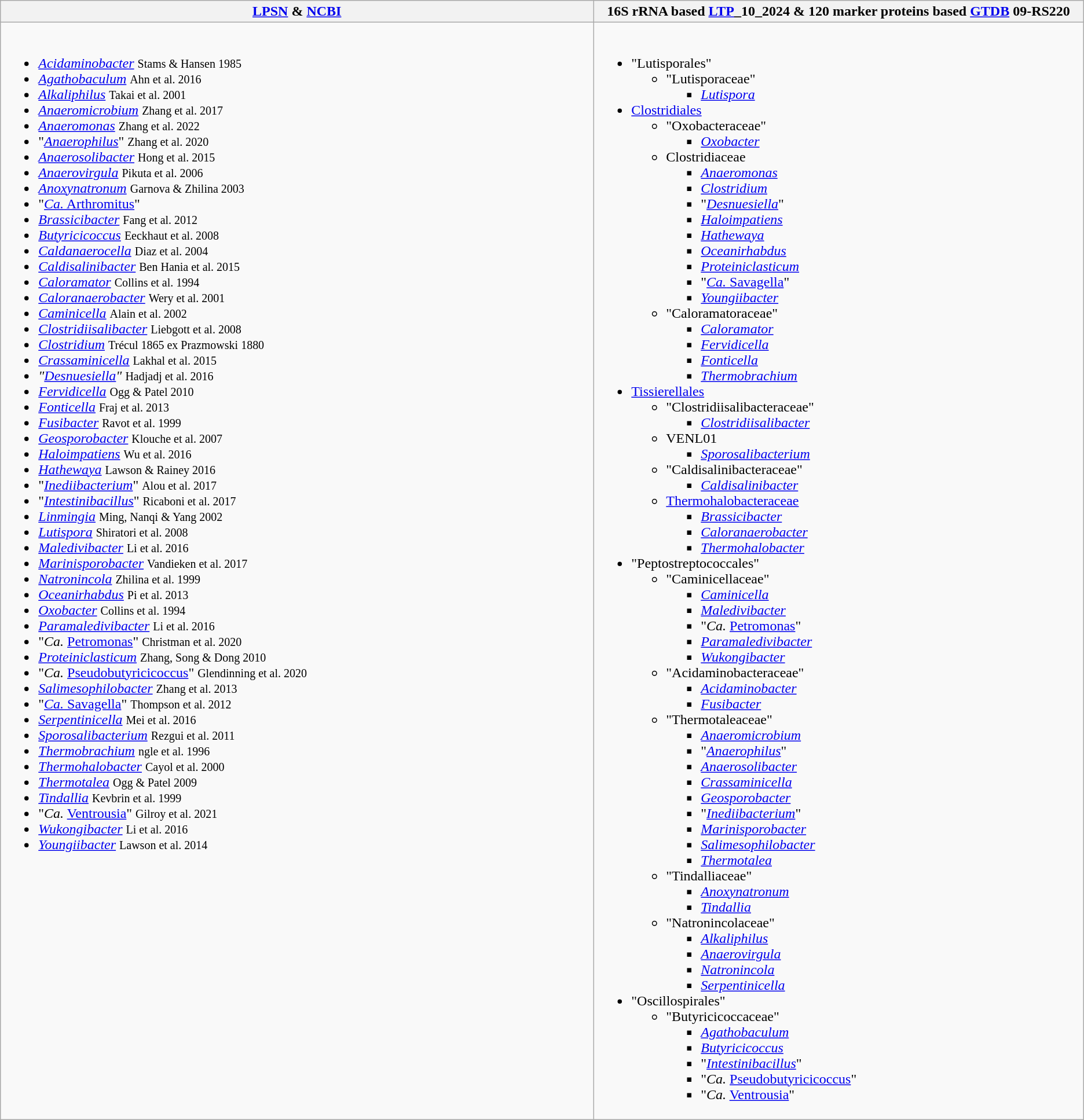<table class="wikitable">
<tr>
<th colspan=1><a href='#'>LPSN</a> & <a href='#'>NCBI</a></th>
<th colspan=1>16S rRNA based <a href='#'>LTP</a>_10_2024 & 120 marker proteins based <a href='#'>GTDB</a> 09-RS220</th>
</tr>
<tr style="vertical-align:top;">
<td style="width:1000px"><br><ul><li><em><a href='#'>Acidaminobacter</a></em> <small>Stams & Hansen 1985</small></li><li><em><a href='#'>Agathobaculum</a></em> <small>Ahn et al. 2016</small></li><li><em><a href='#'>Alkaliphilus</a></em> <small>Takai et al. 2001</small></li><li><em><a href='#'>Anaeromicrobium</a></em> <small>Zhang et al. 2017</small></li><li><em><a href='#'>Anaeromonas</a></em> <small>Zhang et al. 2022</small></li><li>"<em><a href='#'>Anaerophilus</a></em>" <small>Zhang et al. 2020</small></li><li><em><a href='#'>Anaerosolibacter</a></em> <small>Hong et al. 2015</small></li><li><em><a href='#'>Anaerovirgula</a></em> <small>Pikuta et al. 2006</small></li><li><em><a href='#'>Anoxynatronum</a></em> <small>Garnova & Zhilina 2003</small></li><li>"<a href='#'><em>Ca.</em> Arthromitus</a>"</li><li><em><a href='#'>Brassicibacter</a></em> <small>Fang et al. 2012</small></li><li><em><a href='#'>Butyricicoccus</a></em> <small>Eeckhaut et al. 2008</small></li><li><em><a href='#'>Caldanaerocella</a></em> <small>Diaz et al. 2004</small></li><li><em><a href='#'>Caldisalinibacter</a></em> <small>Ben Hania et al. 2015</small></li><li><em><a href='#'>Caloramator</a></em> <small>Collins et al. 1994</small></li><li><em><a href='#'>Caloranaerobacter</a></em> <small>Wery et al. 2001</small></li><li><em><a href='#'>Caminicella</a></em> <small>Alain et al. 2002</small></li><li><em><a href='#'>Clostridiisalibacter</a></em> <small>Liebgott et al. 2008 </small></li><li><em><a href='#'>Clostridium</a></em> <small>Trécul 1865 ex Prazmowski 1880</small></li><li><em><a href='#'>Crassaminicella</a></em> <small>Lakhal et al. 2015</small></li><li><em>"<a href='#'>Desnuesiella</a>"</em> <small>Hadjadj et al. 2016</small></li><li><em><a href='#'>Fervidicella</a></em> <small>Ogg & Patel 2010</small></li><li><em><a href='#'>Fonticella</a></em> <small>Fraj et al. 2013</small></li><li><em><a href='#'>Fusibacter</a></em> <small>Ravot et al. 1999</small></li><li><em><a href='#'>Geosporobacter</a></em> <small>Klouche et al. 2007</small></li><li><em><a href='#'>Haloimpatiens</a></em> <small>Wu et al. 2016</small></li><li><em><a href='#'>Hathewaya</a></em> <small>Lawson & Rainey 2016</small></li><li>"<em><a href='#'>Inediibacterium</a></em>" <small>Alou et al. 2017</small></li><li>"<em><a href='#'>Intestinibacillus</a></em>" <small>Ricaboni et al. 2017</small></li><li><em><a href='#'>Linmingia</a></em> <small>Ming, Nanqi & Yang 2002</small></li><li><em><a href='#'>Lutispora</a></em> <small>Shiratori et al. 2008</small></li><li><em><a href='#'>Maledivibacter</a></em> <small>Li et al. 2016</small></li><li><em><a href='#'>Marinisporobacter</a></em> <small>Vandieken et al. 2017</small></li><li><em><a href='#'>Natronincola</a></em> <small>Zhilina et al. 1999</small></li><li><em><a href='#'>Oceanirhabdus</a></em> <small>Pi et al. 2013</small></li><li><em><a href='#'>Oxobacter</a></em> <small>Collins et al. 1994</small></li><li><em><a href='#'>Paramaledivibacter</a></em> <small>Li et al. 2016</small></li><li>"<em>Ca.</em> <a href='#'>Petromonas</a>" <small>Christman et al. 2020</small></li><li><em><a href='#'>Proteiniclasticum</a></em> <small>Zhang, Song & Dong 2010</small></li><li>"<em>Ca.</em> <a href='#'>Pseudobutyricicoccus</a>" <small>Glendinning et al. 2020</small></li><li><em><a href='#'>Salimesophilobacter</a></em> <small>Zhang et al. 2013</small></li><li>"<a href='#'><em>Ca.</em> Savagella</a>" <small>Thompson et al. 2012</small></li><li><em><a href='#'>Serpentinicella</a></em> <small>Mei et al. 2016</small></li><li><em><a href='#'>Sporosalibacterium</a></em> <small>Rezgui et al. 2011</small></li><li><em><a href='#'>Thermobrachium</a></em> <small>ngle et al. 1996</small></li><li><em><a href='#'>Thermohalobacter</a></em> <small>Cayol et al. 2000</small></li><li><em><a href='#'>Thermotalea</a></em> <small>Ogg & Patel 2009</small></li><li><em><a href='#'>Tindallia</a></em> <small>Kevbrin et al. 1999</small></li><li>"<em>Ca.</em> <a href='#'>Ventrousia</a>" <small>Gilroy et al. 2021</small></li><li><em><a href='#'>Wukongibacter</a></em> <small>Li et al. 2016</small></li><li><em><a href='#'>Youngiibacter</a></em> <small>Lawson et al. 2014</small></li></ul></td>
<td style="width:750px"><br><ul><li>"Lutisporales"<ul><li>"Lutisporaceae"<ul><li><em><a href='#'>Lutispora</a></em></li></ul></li></ul></li><li><a href='#'>Clostridiales</a><ul><li>"Oxobacteraceae"<ul><li><em><a href='#'>Oxobacter</a></em></li></ul></li><li>Clostridiaceae<ul><li><em><a href='#'>Anaeromonas</a></em></li><li><em><a href='#'>Clostridium</a></em></li><li>"<em><a href='#'>Desnuesiella</a></em>"</li><li><em><a href='#'>Haloimpatiens</a></em></li><li><em><a href='#'>Hathewaya</a></em></li><li><em><a href='#'>Oceanirhabdus</a></em></li><li><em><a href='#'>Proteiniclasticum</a></em></li><li>"<a href='#'><em>Ca.</em> Savagella</a>"</li><li><em><a href='#'>Youngiibacter</a></em></li></ul></li><li>"Caloramatoraceae"<ul><li><em><a href='#'>Caloramator</a></em></li><li><em><a href='#'>Fervidicella</a></em></li><li><em><a href='#'>Fonticella</a></em></li><li><em><a href='#'>Thermobrachium</a></em></li></ul></li></ul></li><li><a href='#'>Tissierellales</a><ul><li>"Clostridiisalibacteraceae"<ul><li><em><a href='#'>Clostridiisalibacter</a></em></li></ul></li><li>VENL01<ul><li><em><a href='#'>Sporosalibacterium</a></em></li></ul></li><li>"Caldisalinibacteraceae"<ul><li><em><a href='#'>Caldisalinibacter</a></em></li></ul></li><li><a href='#'>Thermohalobacteraceae</a><ul><li><em><a href='#'>Brassicibacter</a></em></li><li><em><a href='#'>Caloranaerobacter</a></em></li><li><em><a href='#'>Thermohalobacter</a></em></li></ul></li></ul></li><li>"Peptostreptococcales"<ul><li>"Caminicellaceae"<ul><li><em><a href='#'>Caminicella</a></em></li><li><em><a href='#'>Maledivibacter</a></em></li><li>"<em>Ca.</em> <a href='#'>Petromonas</a>"</li><li><em><a href='#'>Paramaledivibacter</a></em></li><li><em><a href='#'>Wukongibacter</a></em></li></ul></li><li>"Acidaminobacteraceae"<ul><li><em><a href='#'>Acidaminobacter</a></em></li><li><em><a href='#'>Fusibacter</a></em></li></ul></li><li>"Thermotaleaceae"<ul><li><em><a href='#'>Anaeromicrobium</a></em></li><li>"<em><a href='#'>Anaerophilus</a></em>"</li><li><em><a href='#'>Anaerosolibacter</a></em></li><li><em><a href='#'>Crassaminicella</a></em></li><li><em><a href='#'>Geosporobacter</a></em></li><li>"<em><a href='#'>Inediibacterium</a></em>"</li><li><em><a href='#'>Marinisporobacter</a></em></li><li><em><a href='#'>Salimesophilobacter</a></em></li><li><em><a href='#'>Thermotalea</a></em></li></ul></li><li>"Tindalliaceae"<ul><li><em><a href='#'>Anoxynatronum</a></em></li><li><em><a href='#'>Tindallia</a></em></li></ul></li><li>"Natronincolaceae"<ul><li><em><a href='#'>Alkaliphilus</a></em></li><li><em><a href='#'>Anaerovirgula</a></em></li><li><em><a href='#'>Natronincola</a></em></li><li><em><a href='#'>Serpentinicella</a></em></li></ul></li></ul></li><li>"Oscillospirales"<ul><li>"Butyricicoccaceae"<ul><li><em><a href='#'>Agathobaculum</a></em></li><li><em><a href='#'>Butyricicoccus</a></em></li><li>"<em><a href='#'>Intestinibacillus</a></em>"</li><li>"<em>Ca.</em> <a href='#'>Pseudobutyricicoccus</a>"</li><li>"<em>Ca.</em> <a href='#'>Ventrousia</a>"</li></ul></li></ul></li></ul></td>
</tr>
</table>
